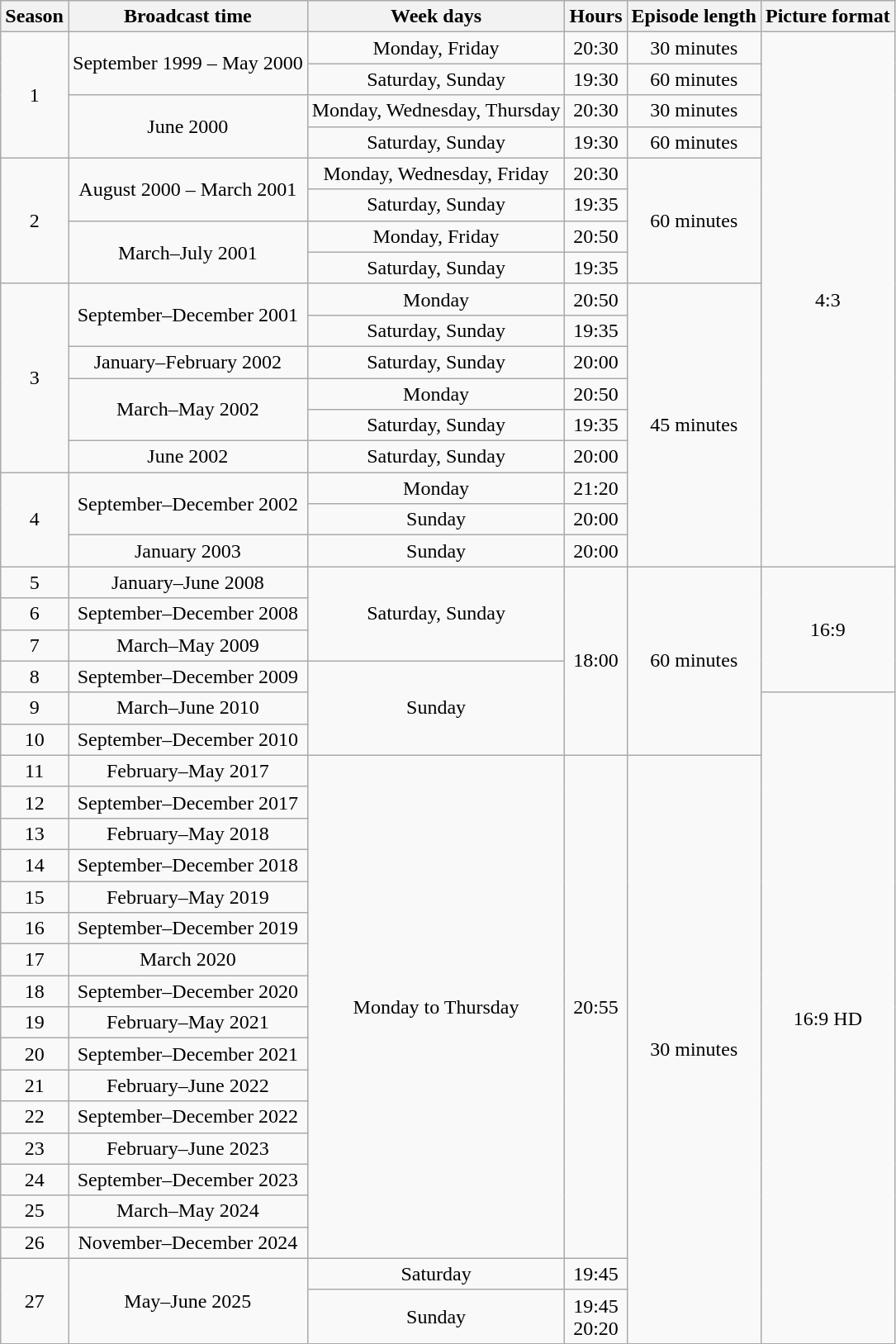<table class="wikitable" style="text-align:center;">
<tr>
<th>Season</th>
<th>Broadcast time</th>
<th>Week days</th>
<th>Hours</th>
<th>Episode length</th>
<th>Picture format</th>
</tr>
<tr>
<td rowspan="4">1</td>
<td rowspan="2">September 1999 – May 2000</td>
<td>Monday, Friday</td>
<td>20:30</td>
<td>30 minutes</td>
<td rowspan="17">4:3</td>
</tr>
<tr>
<td>Saturday, Sunday</td>
<td>19:30</td>
<td>60 minutes</td>
</tr>
<tr>
<td rowspan="2">June 2000</td>
<td>Monday, Wednesday, Thursday</td>
<td>20:30</td>
<td>30 minutes</td>
</tr>
<tr>
<td>Saturday, Sunday</td>
<td>19:30</td>
<td>60 minutes</td>
</tr>
<tr>
<td rowspan="4">2</td>
<td rowspan="2">August 2000 – March 2001</td>
<td>Monday, Wednesday, Friday</td>
<td>20:30</td>
<td rowspan="4">60 minutes</td>
</tr>
<tr>
<td>Saturday, Sunday</td>
<td>19:35</td>
</tr>
<tr>
<td rowspan="2">March–July 2001</td>
<td>Monday, Friday</td>
<td>20:50</td>
</tr>
<tr>
<td>Saturday, Sunday</td>
<td>19:35</td>
</tr>
<tr>
<td rowspan="6">3</td>
<td rowspan="2">September–December 2001</td>
<td>Monday</td>
<td>20:50</td>
<td rowspan="9">45 minutes</td>
</tr>
<tr>
<td>Saturday, Sunday</td>
<td>19:35</td>
</tr>
<tr>
<td align="center">January–February 2002</td>
<td>Saturday, Sunday</td>
<td>20:00</td>
</tr>
<tr>
<td rowspan="2">March–May 2002</td>
<td>Monday</td>
<td>20:50</td>
</tr>
<tr>
<td>Saturday, Sunday</td>
<td>19:35</td>
</tr>
<tr>
<td>June 2002</td>
<td>Saturday, Sunday</td>
<td>20:00</td>
</tr>
<tr>
<td rowspan="3">4</td>
<td rowspan="2">September–December 2002</td>
<td>Monday</td>
<td>21:20</td>
</tr>
<tr>
<td>Sunday</td>
<td>20:00</td>
</tr>
<tr>
<td>January 2003</td>
<td>Sunday</td>
<td>20:00</td>
</tr>
<tr>
<td>5</td>
<td>January–June 2008</td>
<td rowspan="3">Saturday, Sunday</td>
<td rowspan="6">18:00</td>
<td rowspan="6">60 minutes</td>
<td rowspan="4">16:9</td>
</tr>
<tr>
<td>6</td>
<td>September–December 2008</td>
</tr>
<tr>
<td>7</td>
<td>March–May 2009</td>
</tr>
<tr>
<td>8</td>
<td>September–December 2009</td>
<td rowspan="3">Sunday</td>
</tr>
<tr>
<td>9</td>
<td>March–June 2010</td>
<td rowspan="20">16:9 HD</td>
</tr>
<tr>
<td>10</td>
<td>September–December 2010</td>
</tr>
<tr>
<td>11</td>
<td>February–May 2017</td>
<td rowspan="16">Monday to Thursday<br></td>
<td rowspan="16">20:55<br></td>
<td rowspan="18">30 minutes<br></td>
</tr>
<tr>
<td>12</td>
<td>September–December 2017</td>
</tr>
<tr>
<td>13</td>
<td>February–May 2018</td>
</tr>
<tr>
<td>14</td>
<td>September–December 2018</td>
</tr>
<tr>
<td>15</td>
<td>February–May 2019</td>
</tr>
<tr>
<td>16</td>
<td>September–December 2019</td>
</tr>
<tr>
<td>17</td>
<td>March 2020</td>
</tr>
<tr>
<td>18</td>
<td>September–December 2020</td>
</tr>
<tr>
<td>19</td>
<td>February–May 2021</td>
</tr>
<tr>
<td>20</td>
<td>September–December 2021</td>
</tr>
<tr>
<td>21</td>
<td>February–June 2022</td>
</tr>
<tr>
<td>22</td>
<td>September–December 2022</td>
</tr>
<tr>
<td>23</td>
<td>February–June 2023</td>
</tr>
<tr>
<td>24</td>
<td>September–December 2023</td>
</tr>
<tr>
<td>25</td>
<td>March–May 2024</td>
</tr>
<tr>
<td>26</td>
<td>November–December 2024</td>
</tr>
<tr>
<td rowspan="2">27</td>
<td rowspan="2">May–June 2025</td>
<td>Saturday</td>
<td>19:45<br></td>
</tr>
<tr>
<td>Sunday</td>
<td>19:45<br>20:20<br></td>
</tr>
</table>
